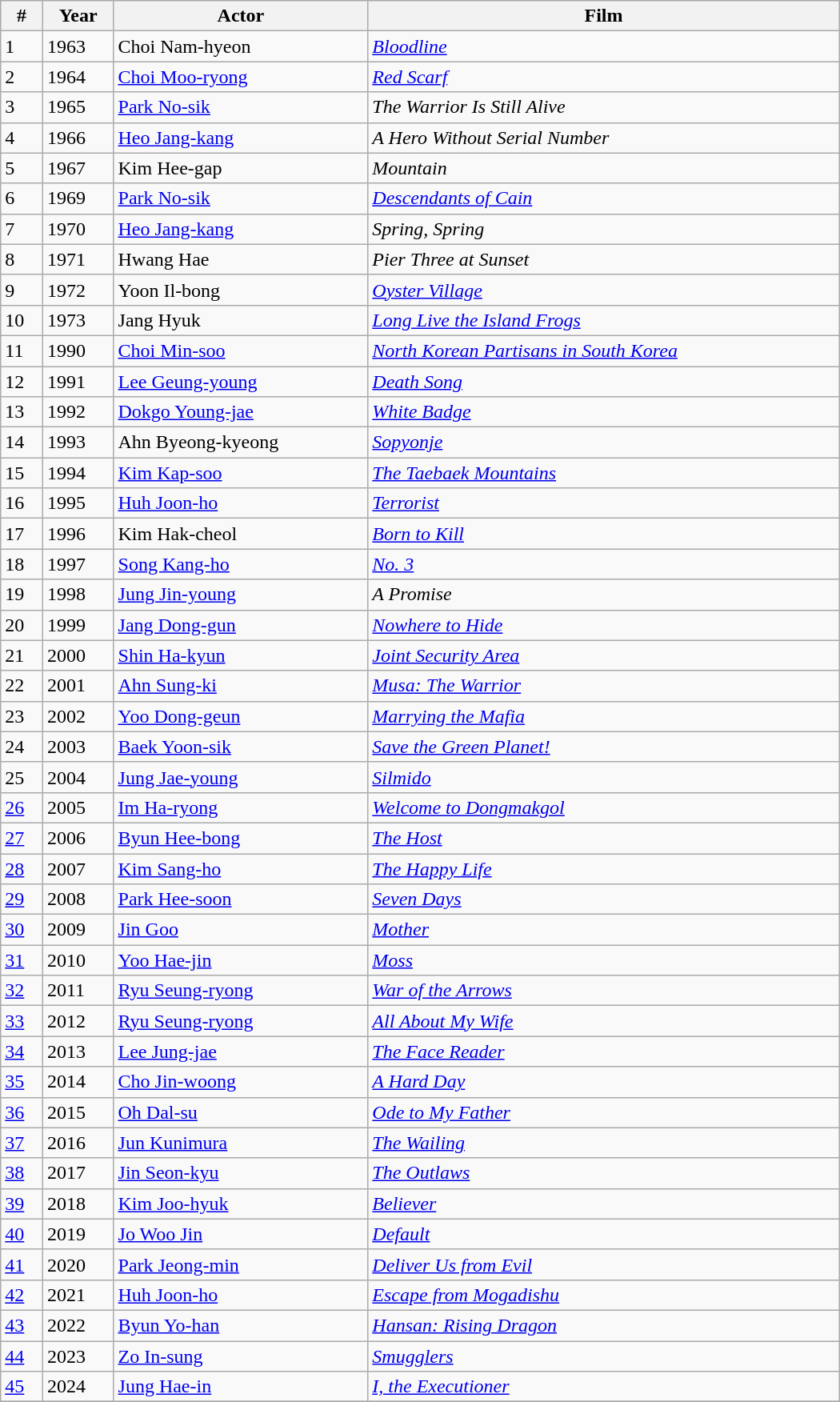<table class="wikitable" style="width:700px">
<tr>
<th>#</th>
<th>Year</th>
<th>Actor</th>
<th>Film</th>
</tr>
<tr>
<td>1</td>
<td>1963</td>
<td>Choi Nam-hyeon</td>
<td><em><a href='#'>Bloodline</a></em></td>
</tr>
<tr>
<td>2</td>
<td>1964</td>
<td><a href='#'>Choi Moo-ryong</a></td>
<td><em><a href='#'>Red Scarf</a></em></td>
</tr>
<tr>
<td>3</td>
<td>1965</td>
<td><a href='#'>Park No-sik</a></td>
<td><em>The Warrior Is Still Alive</em></td>
</tr>
<tr>
<td>4</td>
<td>1966</td>
<td><a href='#'>Heo Jang-kang</a></td>
<td><em>A Hero Without Serial Number</em></td>
</tr>
<tr>
<td>5</td>
<td>1967</td>
<td>Kim Hee-gap</td>
<td><em>Mountain</em></td>
</tr>
<tr>
<td>6</td>
<td>1969</td>
<td><a href='#'>Park No-sik</a></td>
<td><em><a href='#'>Descendants of Cain</a></em></td>
</tr>
<tr>
<td>7</td>
<td>1970</td>
<td><a href='#'>Heo Jang-kang</a></td>
<td><em>Spring, Spring</em></td>
</tr>
<tr>
<td>8</td>
<td>1971</td>
<td>Hwang Hae</td>
<td><em>Pier Three at Sunset</em></td>
</tr>
<tr>
<td>9</td>
<td>1972</td>
<td>Yoon Il-bong</td>
<td><em><a href='#'>Oyster Village</a></em></td>
</tr>
<tr>
<td>10</td>
<td>1973</td>
<td>Jang Hyuk</td>
<td><em><a href='#'>Long Live the Island Frogs</a></em></td>
</tr>
<tr>
<td>11</td>
<td>1990</td>
<td><a href='#'>Choi Min-soo</a></td>
<td><em><a href='#'>North Korean Partisans in South Korea</a></em></td>
</tr>
<tr>
<td>12</td>
<td>1991</td>
<td><a href='#'>Lee Geung-young</a></td>
<td><em><a href='#'>Death Song</a></em></td>
</tr>
<tr>
<td>13</td>
<td>1992</td>
<td><a href='#'>Dokgo Young-jae</a></td>
<td><em><a href='#'>White Badge</a></em></td>
</tr>
<tr>
<td>14</td>
<td>1993</td>
<td>Ahn Byeong-kyeong</td>
<td><em><a href='#'>Sopyonje</a></em></td>
</tr>
<tr>
<td>15</td>
<td>1994</td>
<td><a href='#'>Kim Kap-soo</a></td>
<td><em><a href='#'>The Taebaek Mountains</a></em></td>
</tr>
<tr>
<td>16</td>
<td>1995</td>
<td><a href='#'>Huh Joon-ho</a></td>
<td><em><a href='#'>Terrorist</a></em></td>
</tr>
<tr>
<td>17</td>
<td>1996</td>
<td>Kim Hak-cheol</td>
<td><em><a href='#'>Born to Kill</a></em></td>
</tr>
<tr>
<td>18</td>
<td>1997</td>
<td><a href='#'>Song Kang-ho</a></td>
<td><em><a href='#'>No. 3</a></em></td>
</tr>
<tr>
<td>19</td>
<td>1998</td>
<td><a href='#'>Jung Jin-young</a></td>
<td><em>A Promise</em></td>
</tr>
<tr>
<td>20</td>
<td>1999</td>
<td><a href='#'>Jang Dong-gun</a></td>
<td><em><a href='#'>Nowhere to Hide</a></em></td>
</tr>
<tr>
<td>21</td>
<td>2000</td>
<td><a href='#'>Shin Ha-kyun</a></td>
<td><em><a href='#'>Joint Security Area</a></em></td>
</tr>
<tr>
<td>22</td>
<td>2001</td>
<td><a href='#'>Ahn Sung-ki</a></td>
<td><em><a href='#'>Musa: The Warrior</a></em></td>
</tr>
<tr>
<td>23</td>
<td>2002</td>
<td><a href='#'>Yoo Dong-geun</a></td>
<td><em><a href='#'>Marrying the Mafia</a></em></td>
</tr>
<tr>
<td>24</td>
<td>2003</td>
<td><a href='#'>Baek Yoon-sik</a></td>
<td><em><a href='#'>Save the Green Planet!</a></em></td>
</tr>
<tr>
<td>25</td>
<td>2004</td>
<td><a href='#'>Jung Jae-young</a></td>
<td><em><a href='#'>Silmido</a></em></td>
</tr>
<tr>
<td><a href='#'>26</a></td>
<td>2005</td>
<td><a href='#'>Im Ha-ryong</a></td>
<td><em><a href='#'>Welcome to Dongmakgol</a></em></td>
</tr>
<tr>
<td><a href='#'>27</a></td>
<td>2006</td>
<td><a href='#'>Byun Hee-bong</a></td>
<td><em><a href='#'>The Host</a></em></td>
</tr>
<tr>
<td><a href='#'>28</a></td>
<td>2007</td>
<td><a href='#'>Kim Sang-ho</a></td>
<td><em><a href='#'>The Happy Life</a></em></td>
</tr>
<tr>
<td><a href='#'>29</a></td>
<td>2008</td>
<td><a href='#'>Park Hee-soon</a></td>
<td><em><a href='#'>Seven Days</a></em></td>
</tr>
<tr>
<td><a href='#'>30</a></td>
<td>2009</td>
<td><a href='#'>Jin Goo</a></td>
<td><em><a href='#'>Mother</a></em></td>
</tr>
<tr>
<td><a href='#'>31</a></td>
<td>2010</td>
<td><a href='#'>Yoo Hae-jin</a></td>
<td><em><a href='#'>Moss</a></em></td>
</tr>
<tr>
<td><a href='#'>32</a></td>
<td>2011</td>
<td><a href='#'>Ryu Seung-ryong</a></td>
<td><em><a href='#'>War of the Arrows</a></em></td>
</tr>
<tr>
<td><a href='#'>33</a></td>
<td>2012</td>
<td><a href='#'>Ryu Seung-ryong</a></td>
<td><em><a href='#'>All About My Wife</a></em></td>
</tr>
<tr>
<td><a href='#'>34</a></td>
<td>2013</td>
<td><a href='#'>Lee Jung-jae</a></td>
<td><em><a href='#'>The Face Reader</a></em></td>
</tr>
<tr>
<td><a href='#'>35</a></td>
<td>2014</td>
<td><a href='#'>Cho Jin-woong</a></td>
<td><em><a href='#'>A Hard Day</a></em></td>
</tr>
<tr>
<td><a href='#'>36</a></td>
<td>2015</td>
<td><a href='#'>Oh Dal-su</a></td>
<td><em><a href='#'>Ode to My Father</a></em></td>
</tr>
<tr>
<td><a href='#'>37</a></td>
<td>2016</td>
<td><a href='#'>Jun Kunimura</a></td>
<td><em><a href='#'>The Wailing</a></em></td>
</tr>
<tr>
<td><a href='#'>38</a></td>
<td>2017</td>
<td><a href='#'>Jin Seon-kyu</a></td>
<td><em><a href='#'>The Outlaws</a></em></td>
</tr>
<tr>
<td><a href='#'>39</a></td>
<td>2018</td>
<td><a href='#'>Kim Joo-hyuk</a></td>
<td><em><a href='#'>Believer</a></em></td>
</tr>
<tr>
<td><a href='#'>40</a></td>
<td>2019</td>
<td><a href='#'> Jo Woo Jin</a></td>
<td><em><a href='#'>Default</a></em></td>
</tr>
<tr>
<td><a href='#'>41</a></td>
<td>2020</td>
<td><a href='#'>Park Jeong-min</a></td>
<td><em><a href='#'>Deliver Us from Evil</a></em></td>
</tr>
<tr>
<td><a href='#'>42</a></td>
<td>2021</td>
<td><a href='#'>Huh Joon-ho</a></td>
<td><em><a href='#'>Escape from Mogadishu</a></em></td>
</tr>
<tr>
<td><a href='#'>43</a></td>
<td>2022</td>
<td><a href='#'>Byun Yo-han</a></td>
<td><em><a href='#'>Hansan: Rising Dragon</a></em></td>
</tr>
<tr>
<td><a href='#'>44</a></td>
<td>2023</td>
<td><a href='#'>Zo In-sung</a></td>
<td><em><a href='#'>Smugglers</a></em></td>
</tr>
<tr>
<td><a href='#'>45</a></td>
<td>2024</td>
<td><a href='#'>Jung Hae-in</a></td>
<td><em><a href='#'>I, the Executioner</a></em></td>
</tr>
<tr>
</tr>
</table>
